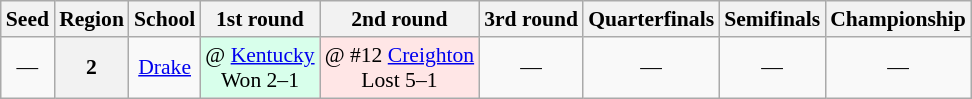<table class="sortable wikitable" style="white-space:nowrap; text-align:center; font-size:90%;">
<tr>
<th>Seed</th>
<th>Region</th>
<th>School</th>
<th>1st round</th>
<th>2nd round</th>
<th>3rd round</th>
<th>Quarterfinals</th>
<th>Semifinals</th>
<th>Championship</th>
</tr>
<tr>
<td>—</td>
<th>2</th>
<td><a href='#'>Drake</a></td>
<td style="background:#D8FFEB;">@ <a href='#'>Kentucky</a><br>Won 2–1</td>
<td style="background:#FFE6E6;">@ #12 <a href='#'>Creighton</a><br>Lost 5–1</td>
<td>—</td>
<td>—</td>
<td>—</td>
<td>—</td>
</tr>
</table>
